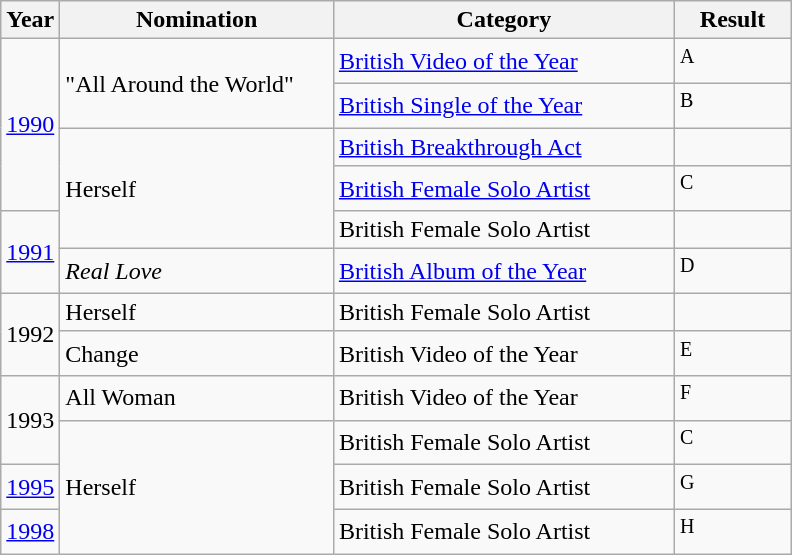<table class="wikitable">
<tr>
<th width="30">Year</th>
<th width="175">Nomination</th>
<th width="220">Category</th>
<th width="70">Result</th>
</tr>
<tr>
<td rowspan="4"><a href='#'>1990</a></td>
<td rowspan="2">"All Around the World"</td>
<td><a href='#'>British Video of the Year</a></td>
<td><sup>A</sup></td>
</tr>
<tr>
<td><a href='#'>British Single of the Year</a></td>
<td><sup>B</sup></td>
</tr>
<tr>
<td rowspan="3">Herself</td>
<td><a href='#'>British Breakthrough Act</a></td>
<td></td>
</tr>
<tr>
<td><a href='#'>British Female Solo Artist</a></td>
<td><sup>C</sup></td>
</tr>
<tr>
<td rowspan="2"><a href='#'>1991</a></td>
<td>British Female Solo Artist</td>
<td></td>
</tr>
<tr>
<td><em>Real Love</em></td>
<td><a href='#'>British Album of the Year</a></td>
<td><sup>D</sup></td>
</tr>
<tr>
<td rowspan="2">1992</td>
<td>Herself</td>
<td>British Female Solo Artist</td>
<td></td>
</tr>
<tr>
<td>Change</td>
<td>British Video of the Year</td>
<td><sup>E</sup></td>
</tr>
<tr>
<td rowspan="2">1993</td>
<td>All Woman</td>
<td>British Video of the Year</td>
<td><sup>F</sup></td>
</tr>
<tr>
<td rowspan="3">Herself</td>
<td>British Female Solo Artist</td>
<td><sup>C</sup></td>
</tr>
<tr>
<td><a href='#'>1995</a></td>
<td>British Female Solo Artist</td>
<td><sup>G</sup></td>
</tr>
<tr>
<td><a href='#'>1998</a></td>
<td>British Female Solo Artist</td>
<td><sup>H</sup></td>
</tr>
</table>
